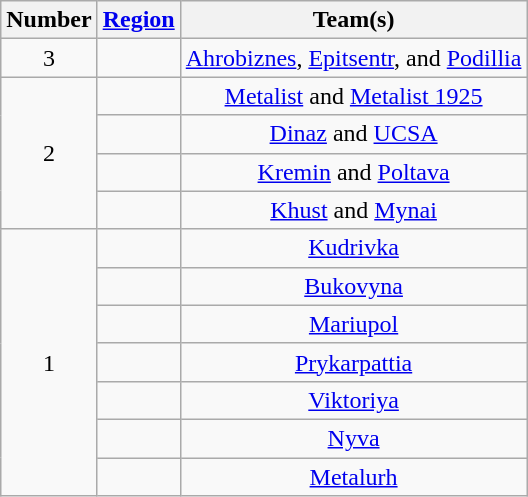<table class="wikitable" style="text-align:center">
<tr>
<th>Number</th>
<th><a href='#'>Region</a></th>
<th>Team(s)</th>
</tr>
<tr>
<td>3</td>
<td align="left"></td>
<td><a href='#'>Ahrobiznes</a>, <a href='#'>Epitsentr</a>, and <a href='#'>Podillia</a></td>
</tr>
<tr>
<td rowspan="4">2</td>
<td align="left"></td>
<td><a href='#'>Metalist</a> and <a href='#'>Metalist 1925</a></td>
</tr>
<tr>
<td align="left"></td>
<td><a href='#'>Dinaz</a> and <a href='#'>UCSA</a></td>
</tr>
<tr>
<td align="left"></td>
<td><a href='#'>Kremin</a> and <a href='#'>Poltava</a></td>
</tr>
<tr>
<td align="left"></td>
<td><a href='#'>Khust</a> and <a href='#'>Mynai</a></td>
</tr>
<tr>
<td rowspan="7">1</td>
<td align="left"></td>
<td><a href='#'>Kudrivka</a></td>
</tr>
<tr>
<td align="left"></td>
<td><a href='#'>Bukovyna</a></td>
</tr>
<tr>
<td align="left"></td>
<td><a href='#'>Mariupol</a></td>
</tr>
<tr>
<td align="left"></td>
<td><a href='#'>Prykarpattia</a></td>
</tr>
<tr>
<td align="left"></td>
<td><a href='#'>Viktoriya</a></td>
</tr>
<tr>
<td align="left"></td>
<td><a href='#'>Nyva</a></td>
</tr>
<tr>
<td align="left"></td>
<td><a href='#'>Metalurh</a></td>
</tr>
</table>
